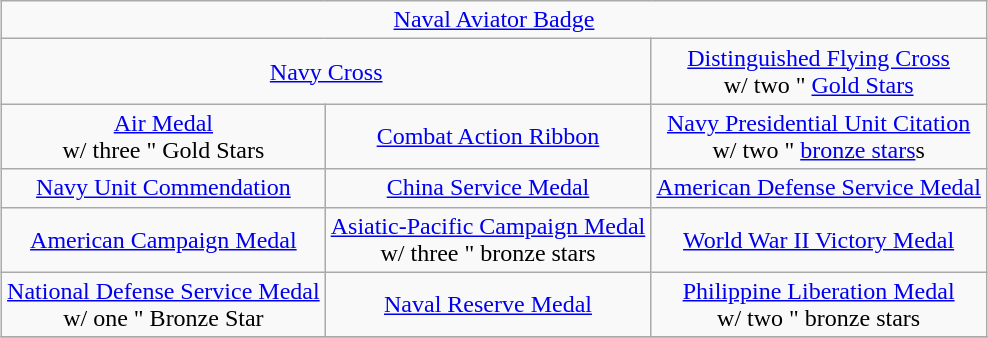<table class="wikitable" style="margin:1em auto; text-align:center;">
<tr>
<td colspan="3"><a href='#'>Naval Aviator Badge</a></td>
</tr>
<tr>
<td colspan="2"><a href='#'>Navy Cross</a></td>
<td colspan="2"><a href='#'>Distinguished Flying Cross</a><br>w/ two " <a href='#'>Gold Stars</a></td>
</tr>
<tr>
<td><a href='#'>Air Medal</a><br>w/ three " Gold Stars</td>
<td><a href='#'>Combat Action Ribbon</a></td>
<td><a href='#'>Navy Presidential Unit Citation</a><br>w/ two " <a href='#'>bronze stars</a>s</td>
</tr>
<tr>
<td><a href='#'>Navy Unit Commendation</a></td>
<td><a href='#'>China Service Medal</a></td>
<td><a href='#'>American Defense Service Medal</a></td>
</tr>
<tr>
<td><a href='#'>American Campaign Medal</a></td>
<td><a href='#'>Asiatic-Pacific Campaign Medal</a><br>w/ three " bronze stars</td>
<td><a href='#'>World War II Victory Medal</a></td>
</tr>
<tr>
<td><a href='#'>National Defense Service Medal</a><br>w/ one " Bronze Star</td>
<td><a href='#'>Naval Reserve Medal</a></td>
<td><a href='#'>Philippine Liberation Medal</a><br>w/ two " bronze stars</td>
</tr>
<tr>
</tr>
</table>
